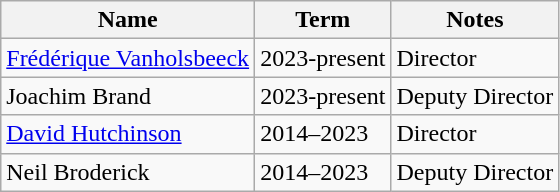<table class="wikitable">
<tr>
<th>Name</th>
<th>Term</th>
<th>Notes</th>
</tr>
<tr>
<td><a href='#'>Frédérique Vanholsbeeck</a></td>
<td>2023-present</td>
<td>Director</td>
</tr>
<tr>
<td>Joachim Brand</td>
<td>2023-present</td>
<td>Deputy Director</td>
</tr>
<tr>
<td><a href='#'>David Hutchinson</a></td>
<td>2014–2023</td>
<td>Director</td>
</tr>
<tr>
<td>Neil Broderick</td>
<td>2014–2023</td>
<td>Deputy Director</td>
</tr>
</table>
